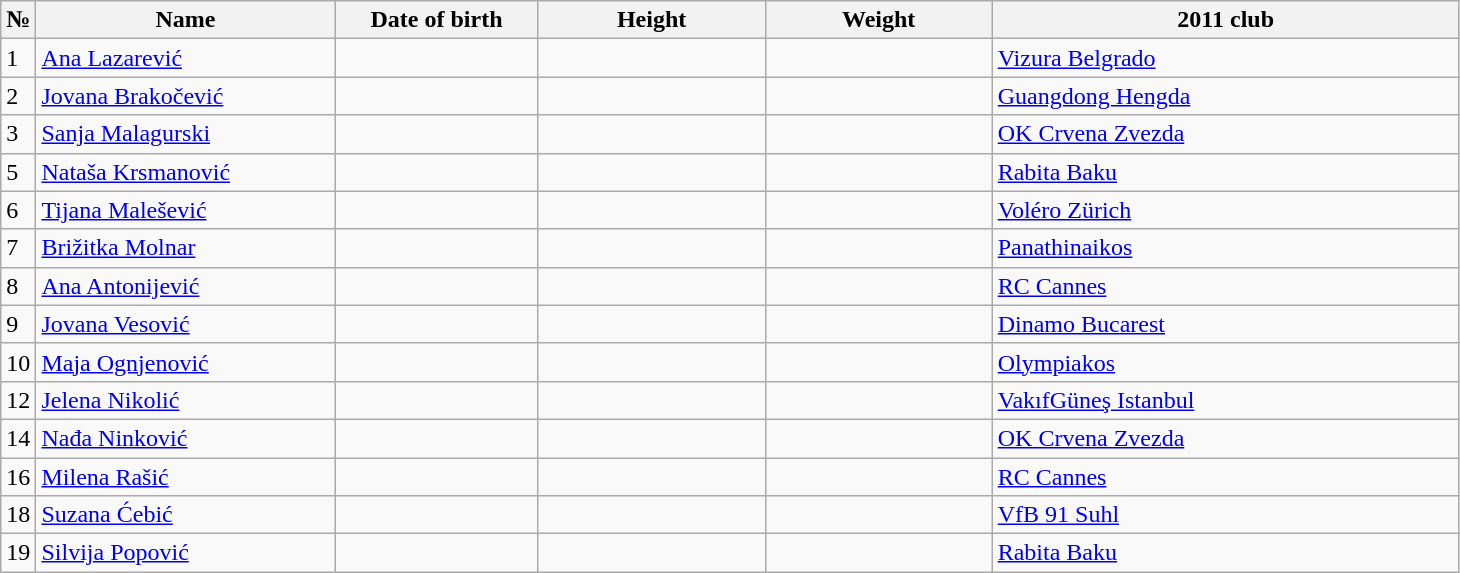<table class=wikitable sortable style=font-size:100%; text-align:center;>
<tr>
<th>№</th>
<th style=width:12em>Name</th>
<th style=width:8em>Date of birth</th>
<th style=width:9em>Height</th>
<th style=width:9em>Weight</th>
<th style=width:19em>2011 club</th>
</tr>
<tr>
<td>1</td>
<td><a href='#'>Ana Lazarević</a></td>
<td></td>
<td></td>
<td></td>
<td> <a href='#'>Vizura Belgrado</a></td>
</tr>
<tr>
<td>2</td>
<td><a href='#'>Jovana Brakočević</a></td>
<td></td>
<td></td>
<td></td>
<td> <a href='#'>Guangdong Hengda</a></td>
</tr>
<tr>
<td>3</td>
<td><a href='#'>Sanja Malagurski</a></td>
<td></td>
<td></td>
<td></td>
<td> <a href='#'>OK Crvena Zvezda</a></td>
</tr>
<tr>
<td>5</td>
<td><a href='#'>Nataša Krsmanović</a></td>
<td></td>
<td></td>
<td></td>
<td> <a href='#'>Rabita Baku</a></td>
</tr>
<tr>
<td>6</td>
<td><a href='#'>Tijana Malešević</a></td>
<td></td>
<td></td>
<td></td>
<td> <a href='#'>Voléro Zürich</a></td>
</tr>
<tr>
<td>7</td>
<td><a href='#'>Brižitka Molnar</a></td>
<td></td>
<td></td>
<td></td>
<td> <a href='#'>Panathinaikos</a></td>
</tr>
<tr>
<td>8</td>
<td><a href='#'>Ana Antonijević</a></td>
<td></td>
<td></td>
<td></td>
<td> <a href='#'>RC Cannes</a></td>
</tr>
<tr>
<td>9</td>
<td><a href='#'>Jovana Vesović</a></td>
<td></td>
<td></td>
<td></td>
<td> <a href='#'>Dinamo Bucarest</a></td>
</tr>
<tr>
<td>10</td>
<td><a href='#'>Maja Ognjenović</a></td>
<td></td>
<td></td>
<td></td>
<td> <a href='#'>Olympiakos</a></td>
</tr>
<tr>
<td>12</td>
<td><a href='#'>Jelena Nikolić</a></td>
<td></td>
<td></td>
<td></td>
<td> <a href='#'>VakıfGüneş Istanbul</a></td>
</tr>
<tr>
<td>14</td>
<td><a href='#'>Nađa Ninković</a></td>
<td></td>
<td></td>
<td></td>
<td> <a href='#'>OK Crvena Zvezda</a></td>
</tr>
<tr>
<td>16</td>
<td><a href='#'>Milena Rašić</a></td>
<td></td>
<td></td>
<td></td>
<td> <a href='#'>RC Cannes</a></td>
</tr>
<tr>
<td>18</td>
<td><a href='#'>Suzana Ćebić</a></td>
<td></td>
<td></td>
<td></td>
<td> <a href='#'>VfB 91 Suhl</a></td>
</tr>
<tr>
<td>19</td>
<td><a href='#'>Silvija Popović</a></td>
<td></td>
<td></td>
<td></td>
<td> <a href='#'>Rabita Baku</a></td>
</tr>
</table>
